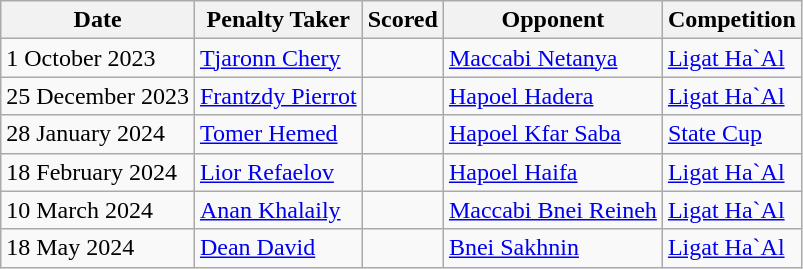<table class="wikitable">
<tr>
<th>Date</th>
<th>Penalty Taker</th>
<th>Scored</th>
<th>Opponent</th>
<th>Competition</th>
</tr>
<tr>
<td>1 October 2023</td>
<td> <a href='#'>Tjaronn Chery</a></td>
<td></td>
<td><a href='#'>Maccabi Netanya</a></td>
<td><a href='#'>Ligat Ha`Al</a></td>
</tr>
<tr>
<td>25 December 2023</td>
<td> <a href='#'>Frantzdy Pierrot</a></td>
<td></td>
<td><a href='#'>Hapoel Hadera</a></td>
<td><a href='#'>Ligat Ha`Al</a></td>
</tr>
<tr>
<td>28 January 2024</td>
<td> <a href='#'>Tomer Hemed</a></td>
<td></td>
<td><a href='#'>Hapoel Kfar Saba</a></td>
<td><a href='#'>State Cup</a></td>
</tr>
<tr>
<td>18 February 2024</td>
<td> <a href='#'>Lior Refaelov</a></td>
<td></td>
<td><a href='#'>Hapoel Haifa</a></td>
<td><a href='#'>Ligat Ha`Al</a></td>
</tr>
<tr>
<td>10 March 2024</td>
<td> <a href='#'>Anan Khalaily</a></td>
<td></td>
<td><a href='#'>Maccabi Bnei Reineh</a></td>
<td><a href='#'>Ligat Ha`Al</a></td>
</tr>
<tr>
<td>18 May 2024</td>
<td> <a href='#'>Dean David</a></td>
<td></td>
<td><a href='#'>Bnei Sakhnin</a></td>
<td><a href='#'>Ligat Ha`Al</a></td>
</tr>
</table>
